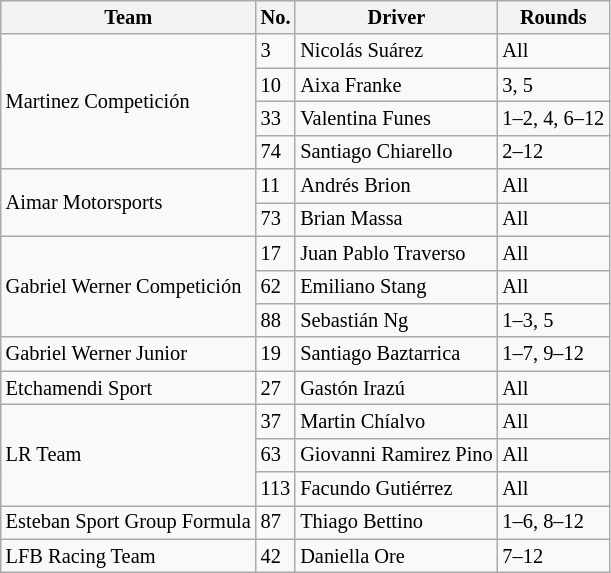<table class="wikitable" style="font-size:85%">
<tr>
<th>Team</th>
<th>No.</th>
<th>Driver</th>
<th>Rounds</th>
</tr>
<tr>
<td rowspan="4">Martinez Competición</td>
<td>3</td>
<td> Nicolás Suárez</td>
<td>All</td>
</tr>
<tr>
<td>10</td>
<td> Aixa Franke</td>
<td>3, 5</td>
</tr>
<tr>
<td>33</td>
<td> Valentina Funes</td>
<td nowrap>1–2, 4, 6–12</td>
</tr>
<tr>
<td>74</td>
<td> Santiago Chiarello</td>
<td>2–12</td>
</tr>
<tr>
<td rowspan="2">Aimar Motorsports</td>
<td>11</td>
<td> Andrés Brion</td>
<td>All</td>
</tr>
<tr>
<td>73</td>
<td> Brian Massa</td>
<td>All</td>
</tr>
<tr>
<td rowspan="3">Gabriel Werner Competición</td>
<td>17</td>
<td> Juan Pablo Traverso</td>
<td>All</td>
</tr>
<tr>
<td>62</td>
<td> Emiliano Stang</td>
<td>All</td>
</tr>
<tr>
<td>88</td>
<td> Sebastián Ng</td>
<td>1–3, 5</td>
</tr>
<tr>
<td>Gabriel Werner Junior</td>
<td>19</td>
<td> Santiago Baztarrica</td>
<td>1–7, 9–12</td>
</tr>
<tr>
<td>Etchamendi Sport</td>
<td>27</td>
<td> Gastón Irazú</td>
<td>All</td>
</tr>
<tr>
<td rowspan="3">LR Team</td>
<td>37</td>
<td> Martin Chíalvo</td>
<td>All</td>
</tr>
<tr>
<td>63</td>
<td nowrap=""> Giovanni Ramirez Pino</td>
<td>All</td>
</tr>
<tr>
<td>113</td>
<td> Facundo Gutiérrez</td>
<td>All</td>
</tr>
<tr>
<td nowrap>Esteban Sport Group Formula</td>
<td>87</td>
<td> Thiago Bettino</td>
<td>1–6, 8–12</td>
</tr>
<tr>
<td>LFB Racing Team</td>
<td>42</td>
<td> Daniella Ore</td>
<td>7–12</td>
</tr>
</table>
